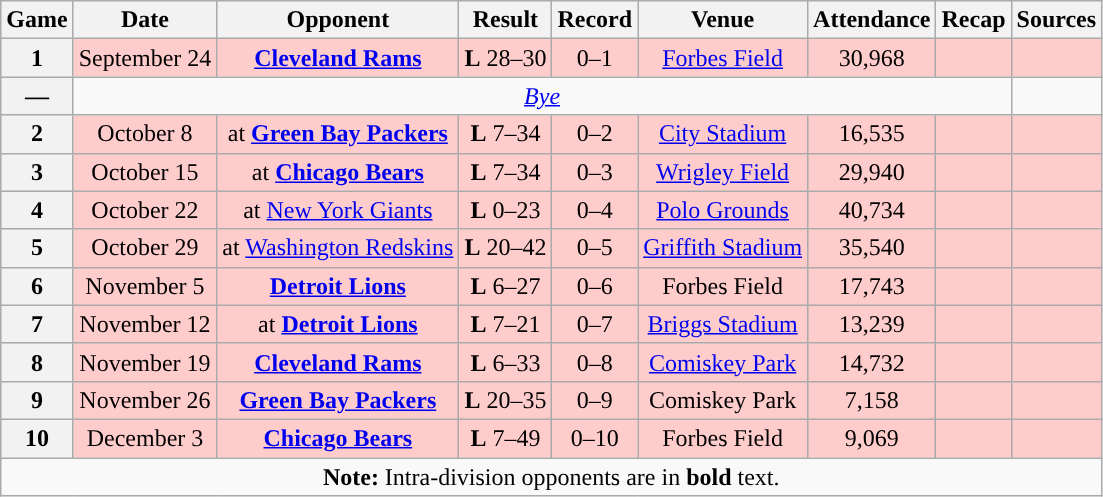<table class="wikitable" style="text-align:center">
<tr>
<th>Game</th>
<th>Date</th>
<th>Opponent</th>
<th>Result</th>
<th>Record</th>
<th>Venue</th>
<th>Attendance</th>
<th>Recap</th>
<th>Sources</th>
</tr>
<tr style="background:#fcc">
<th>1</th>
<td>September 24</td>
<td><strong><a href='#'>Cleveland Rams</a></strong></td>
<td><strong>L</strong> 28–30</td>
<td>0–1</td>
<td><a href='#'>Forbes Field</a></td>
<td>30,968</td>
<td></td>
<td></td>
</tr>
<tr>
<th>—</th>
<td colspan="7"><em><a href='#'>Bye</a></em></td>
</tr>
<tr style="background:#fcc">
<th>2</th>
<td>October 8</td>
<td>at <strong><a href='#'>Green Bay Packers</a></strong></td>
<td><strong>L</strong> 7–34</td>
<td>0–2</td>
<td><a href='#'>City Stadium</a></td>
<td>16,535</td>
<td></td>
<td></td>
</tr>
<tr style="background:#fcc">
<th>3</th>
<td>October 15</td>
<td>at <strong><a href='#'>Chicago Bears</a></strong></td>
<td><strong>L</strong> 7–34</td>
<td>0–3</td>
<td><a href='#'>Wrigley Field</a></td>
<td>29,940</td>
<td></td>
<td></td>
</tr>
<tr style="background:#fcc">
<th>4</th>
<td>October 22</td>
<td>at <a href='#'>New York Giants</a></td>
<td><strong>L</strong> 0–23</td>
<td>0–4</td>
<td><a href='#'>Polo Grounds</a></td>
<td>40,734</td>
<td></td>
<td></td>
</tr>
<tr style="background:#fcc">
<th>5</th>
<td>October 29</td>
<td>at <a href='#'>Washington Redskins</a></td>
<td><strong>L</strong> 20–42</td>
<td>0–5</td>
<td><a href='#'>Griffith Stadium</a></td>
<td>35,540</td>
<td></td>
<td></td>
</tr>
<tr style="background:#fcc">
<th>6</th>
<td>November 5</td>
<td><strong><a href='#'>Detroit Lions</a></strong></td>
<td><strong>L</strong> 6–27</td>
<td>0–6</td>
<td>Forbes Field</td>
<td>17,743</td>
<td></td>
<td></td>
</tr>
<tr style="background:#fcc">
<th>7</th>
<td>November 12</td>
<td>at <strong><a href='#'>Detroit Lions</a></strong></td>
<td><strong>L</strong> 7–21</td>
<td>0–7</td>
<td><a href='#'>Briggs Stadium</a></td>
<td>13,239</td>
<td></td>
<td></td>
</tr>
<tr style="background:#fcc">
<th>8</th>
<td>November 19</td>
<td><strong><a href='#'>Cleveland Rams</a></strong></td>
<td><strong>L</strong> 6–33</td>
<td>0–8</td>
<td><a href='#'>Comiskey Park</a></td>
<td>14,732</td>
<td></td>
<td></td>
</tr>
<tr style="background:#fcc">
<th>9</th>
<td>November 26</td>
<td><strong><a href='#'>Green Bay Packers</a></strong></td>
<td><strong>L</strong> 20–35</td>
<td>0–9</td>
<td>Comiskey Park</td>
<td>7,158</td>
<td></td>
<td></td>
</tr>
<tr style="background:#fcc">
<th>10</th>
<td>December 3</td>
<td><strong><a href='#'>Chicago Bears</a></strong></td>
<td><strong>L</strong> 7–49</td>
<td>0–10</td>
<td>Forbes Field</td>
<td>9,069</td>
<td></td>
<td></td>
</tr>
<tr>
<td colspan="10"><strong>Note:</strong> Intra-division opponents are in <strong>bold</strong> text.</td>
</tr>
</table>
